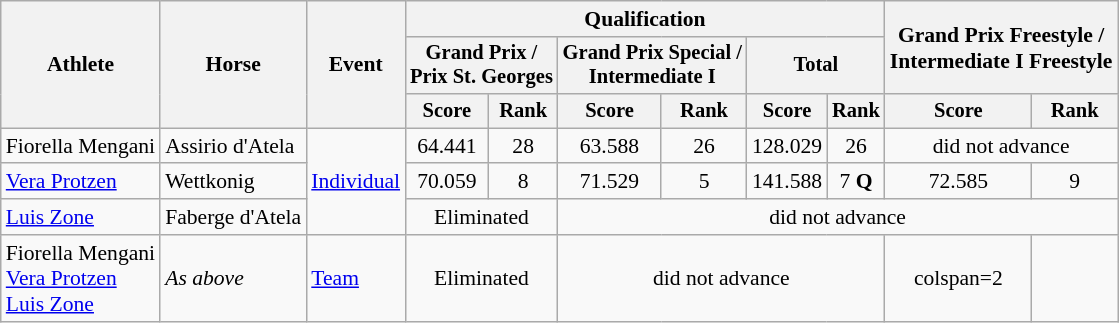<table class="wikitable" style="font-size:90%;text-align:center">
<tr>
<th rowspan=3>Athlete</th>
<th rowspan=3>Horse</th>
<th rowspan=3>Event</th>
<th colspan=6>Qualification</th>
<th colspan=2 rowspan=2>Grand Prix Freestyle /<br>Intermediate I Freestyle</th>
</tr>
<tr style=font-size:95%>
<th colspan=2>Grand Prix /<br>Prix St. Georges</th>
<th colspan=2>Grand Prix Special /<br>Intermediate I</th>
<th colspan=2>Total</th>
</tr>
<tr style=font-size:95%>
<th>Score</th>
<th>Rank</th>
<th>Score</th>
<th>Rank</th>
<th>Score</th>
<th>Rank</th>
<th>Score</th>
<th>Rank</th>
</tr>
<tr>
<td style="text-align:left">Fiorella Mengani</td>
<td style="text-align:left">Assirio d'Atela</td>
<td style="text-align:left" rowspan=3><a href='#'>Individual</a></td>
<td>64.441</td>
<td>28</td>
<td>63.588</td>
<td>26</td>
<td>128.029</td>
<td>26</td>
<td colspan=2>did not advance</td>
</tr>
<tr>
<td style="text-align:left"><a href='#'>Vera Protzen</a></td>
<td style="text-align:left">Wettkonig</td>
<td>70.059</td>
<td>8</td>
<td>71.529</td>
<td>5</td>
<td>141.588</td>
<td>7 <strong>Q</strong></td>
<td>72.585</td>
<td>9</td>
</tr>
<tr>
<td style="text-align:left"><a href='#'>Luis Zone</a></td>
<td style="text-align:left">Faberge d'Atela</td>
<td colspan=2>Eliminated</td>
<td colspan=6>did not advance</td>
</tr>
<tr>
<td style="text-align:left">Fiorella Mengani<br><a href='#'>Vera Protzen</a><br><a href='#'>Luis Zone</a></td>
<td style="text-align:left"><em>As above</em></td>
<td style="text-align:left"><a href='#'>Team</a></td>
<td colspan=2>Eliminated</td>
<td colspan=4>did not advance</td>
<td>colspan=2 </td>
</tr>
</table>
